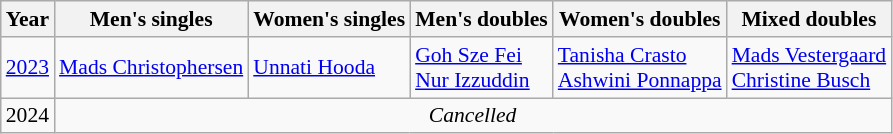<table class=wikitable style="font-size:90%;">
<tr>
<th>Year</th>
<th>Men's singles</th>
<th>Women's singles</th>
<th>Men's doubles</th>
<th>Women's doubles</th>
<th>Mixed doubles</th>
</tr>
<tr>
<td><a href='#'>2023</a></td>
<td> <a href='#'>Mads Christophersen</a></td>
<td> <a href='#'>Unnati Hooda</a></td>
<td> <a href='#'>Goh Sze Fei</a><br> <a href='#'>Nur Izzuddin</a></td>
<td> <a href='#'>Tanisha Crasto</a><br> <a href='#'>Ashwini Ponnappa</a></td>
<td> <a href='#'>Mads Vestergaard</a><br> <a href='#'>Christine Busch</a></td>
</tr>
<tr>
<td>2024</td>
<td colspan="5" align="center"><em>Cancelled</em> </td>
</tr>
</table>
